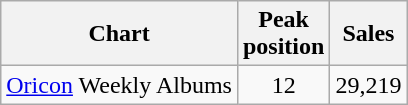<table class="wikitable">
<tr>
<th>Chart</th>
<th>Peak<br>position</th>
<th>Sales</th>
</tr>
<tr>
<td><a href='#'>Oricon</a> Weekly Albums</td>
<td align="center">12</td>
<td>29,219</td>
</tr>
</table>
